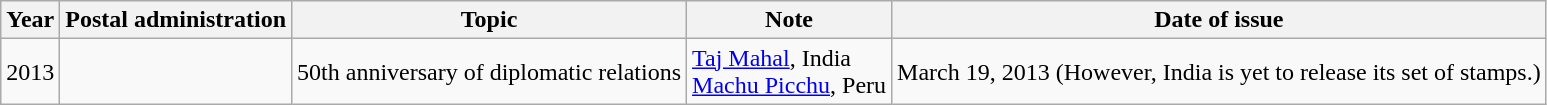<table class="wikitable">
<tr>
<th>Year</th>
<th>Postal administration</th>
<th>Topic</th>
<th>Note</th>
<th>Date of issue</th>
</tr>
<tr>
<td>2013</td>
<td></td>
<td>50th anniversary of diplomatic relations</td>
<td><a href='#'>Taj Mahal</a>, India <br><a href='#'>Machu Picchu</a>, Peru</td>
<td>March 19, 2013 (However, India is yet to release its set of stamps.)</td>
</tr>
</table>
